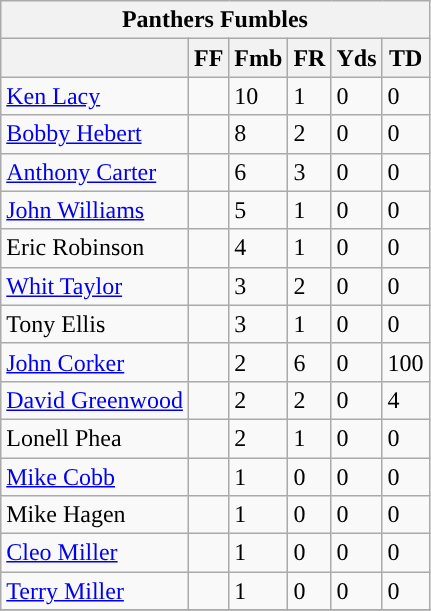<table class="wikitable">
<tr>
<th colspan="6">Panthers Fumbles</th>
</tr>
<tr>
<th></th>
<th>FF</th>
<th>Fmb</th>
<th>FR</th>
<th>Yds</th>
<th>TD</th>
</tr>
<tr>
<td><a href='#'>Ken Lacy</a></td>
<td></td>
<td>10</td>
<td>1</td>
<td>0</td>
<td>0</td>
</tr>
<tr>
<td><a href='#'>Bobby Hebert</a></td>
<td></td>
<td>8</td>
<td>2</td>
<td>0</td>
<td>0</td>
</tr>
<tr>
<td><a href='#'>Anthony Carter</a></td>
<td></td>
<td>6</td>
<td>3</td>
<td>0</td>
<td>0</td>
</tr>
<tr>
<td><a href='#'>John Williams</a></td>
<td></td>
<td>5</td>
<td>1</td>
<td>0</td>
<td>0</td>
</tr>
<tr>
<td>Eric Robinson</td>
<td></td>
<td>4</td>
<td>1</td>
<td>0</td>
<td>0</td>
</tr>
<tr>
<td><a href='#'>Whit Taylor</a></td>
<td></td>
<td>3</td>
<td>2</td>
<td>0</td>
<td>0</td>
</tr>
<tr>
<td>Tony Ellis</td>
<td></td>
<td>3</td>
<td>1</td>
<td>0</td>
<td>0</td>
</tr>
<tr>
<td><a href='#'>John Corker</a></td>
<td></td>
<td>2</td>
<td>6</td>
<td>0</td>
<td>100</td>
</tr>
<tr>
<td><a href='#'>David Greenwood</a></td>
<td></td>
<td>2</td>
<td>2</td>
<td>0</td>
<td>4</td>
</tr>
<tr>
<td>Lonell Phea</td>
<td></td>
<td>2</td>
<td>1</td>
<td>0</td>
<td>0</td>
</tr>
<tr>
<td><a href='#'>Mike Cobb</a></td>
<td></td>
<td>1</td>
<td>0</td>
<td>0</td>
<td>0</td>
</tr>
<tr>
<td>Mike Hagen</td>
<td></td>
<td>1</td>
<td>0</td>
<td>0</td>
<td>0</td>
</tr>
<tr>
<td><a href='#'>Cleo Miller</a></td>
<td></td>
<td>1</td>
<td>0</td>
<td>0</td>
<td>0</td>
</tr>
<tr>
<td><a href='#'>Terry Miller</a></td>
<td></td>
<td>1</td>
<td>0</td>
<td>0</td>
<td>0</td>
</tr>
<tr>
</tr>
</table>
